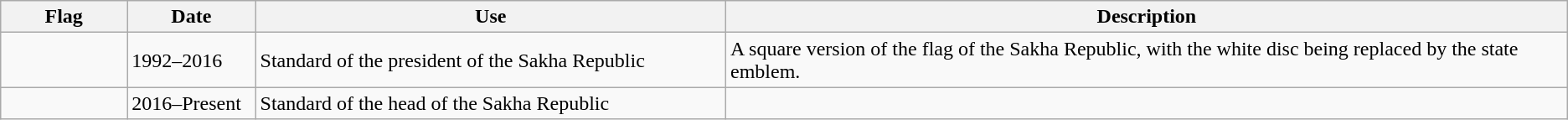<table class="wikitable">
<tr>
<th width="100">Flag</th>
<th width="100">Date</th>
<th width="400">Use</th>
<th width="725">Description</th>
</tr>
<tr>
<td></td>
<td>1992–2016</td>
<td>Standard of the president of the Sakha Republic</td>
<td>A square version of the flag of the Sakha Republic, with the white disc being replaced by the state emblem.</td>
</tr>
<tr>
<td></td>
<td>2016–Present</td>
<td>Standard of the head of the Sakha Republic</td>
<td></td>
</tr>
</table>
